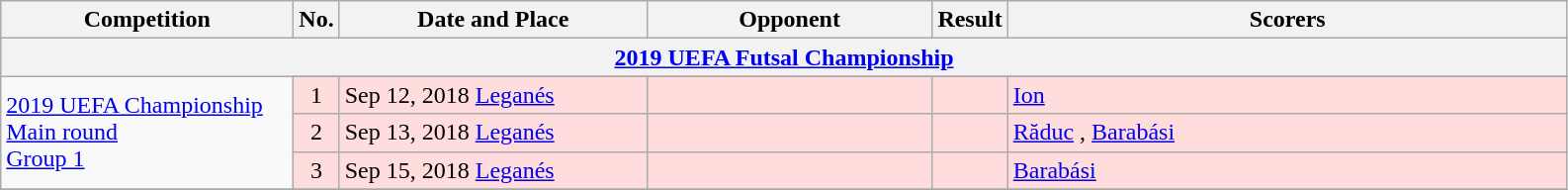<table class="wikitable">
<tr>
<th width=190>Competition</th>
<th width=5>No.</th>
<th width=200>Date and Place</th>
<th width=185>Opponent</th>
<th width=40>Result</th>
<th width=370>Scorers</th>
</tr>
<tr>
<th colspan=6 align=center><a href='#'>2019 UEFA Futsal Championship</a></th>
</tr>
<tr>
<td rowspan=4><a href='#'>2019 UEFA Championship <br> Main round <br> Group 1</a> </td>
</tr>
<tr style="background:#fdd;">
<td style="text-align: center;">1</td>
<td>Sep 12, 2018 <a href='#'>Leganés</a></td>
<td></td>
<td style="text-align: center;"></td>
<td><a href='#'>Ion</a> </td>
</tr>
<tr style="background:#fdd;">
<td style="text-align: center;">2</td>
<td>Sep 13, 2018 <a href='#'>Leganés</a></td>
<td></td>
<td style="text-align: center;"></td>
<td><a href='#'>Răduc</a> , <a href='#'>Barabási</a> </td>
</tr>
<tr style="background:#fdd;">
<td style="text-align: center;">3</td>
<td>Sep 15, 2018 <a href='#'>Leganés</a></td>
<td></td>
<td style="text-align: center;"></td>
<td><a href='#'>Barabási</a> </td>
</tr>
<tr>
</tr>
</table>
